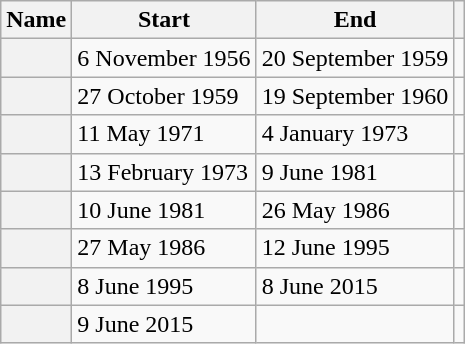<table class="wikitable sortable">
<tr>
<th scope="col">Name</th>
<th scope="col">Start</th>
<th scope="col">End</th>
<th scope="col" class="unsortable"></th>
</tr>
<tr>
<th scope="row"></th>
<td>6 November 1956</td>
<td>20 September 1959</td>
<td></td>
</tr>
<tr>
<th scope="row"></th>
<td>27 October 1959</td>
<td>19 September 1960</td>
<td></td>
</tr>
<tr>
<th scope="row"></th>
<td>11 May 1971</td>
<td>4 January 1973</td>
<td></td>
</tr>
<tr>
<th scope="row"></th>
<td>13 February 1973</td>
<td>9 June 1981</td>
<td></td>
</tr>
<tr>
<th scope="row"></th>
<td>10 June 1981</td>
<td>26 May 1986</td>
<td></td>
</tr>
<tr>
<th scope="row"></th>
<td>27 May 1986</td>
<td>12 June 1995</td>
<td></td>
</tr>
<tr>
<th scope="row"></th>
<td>8 June 1995</td>
<td>8 June 2015</td>
<td></td>
</tr>
<tr>
<th scope="row"></th>
<td>9 June 2015</td>
<td></td>
<td></td>
</tr>
</table>
